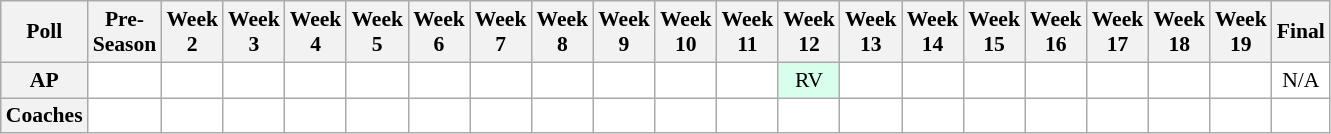<table class="wikitable" style="white-space:nowrap;font-size:90%">
<tr>
<th>Poll</th>
<th>Pre-<br>Season</th>
<th>Week<br>2</th>
<th>Week<br>3</th>
<th>Week<br>4</th>
<th>Week<br>5</th>
<th>Week<br>6</th>
<th>Week<br>7</th>
<th>Week<br>8</th>
<th>Week<br>9</th>
<th>Week<br>10</th>
<th>Week<br>11</th>
<th>Week<br>12</th>
<th>Week<br>13</th>
<th>Week<br>14</th>
<th>Week<br>15</th>
<th>Week<br>16</th>
<th>Week<br>17</th>
<th>Week<br>18</th>
<th>Week<br>19</th>
<th>Final</th>
</tr>
<tr style="text-align:center;">
<th>AP</th>
<td style="background:#FFF;"></td>
<td style="background:#FFF;"></td>
<td style="background:#FFF;"></td>
<td style="background:#FFF;"></td>
<td style="background:#FFF;"></td>
<td style="background:#FFF;"></td>
<td style="background:#FFF;"></td>
<td style="background:#FFF;"></td>
<td style="background:#FFF;"></td>
<td style="background:#FFF;"></td>
<td style="background:#FFF;"></td>
<td style="background:#D8FFEB;">RV</td>
<td style="background:#FFF;"></td>
<td style="background:#FFF;"></td>
<td style="background:#FFF;"></td>
<td style="background:#FFF;"></td>
<td style="background:#FFF;"></td>
<td style="background:#FFF;"></td>
<td style="background:#FFF;"></td>
<td style="background:#FFF;">N/A</td>
</tr>
<tr style="text-align:center;">
<th>Coaches</th>
<td style="background:#FFF;"></td>
<td style="background:#FFF;"></td>
<td style="background:#FFF;"></td>
<td style="background:#FFF;"></td>
<td style="background:#FFF;"></td>
<td style="background:#FFF;"></td>
<td style="background:#FFF;"></td>
<td style="background:#FFF;"></td>
<td style="background:#FFF;"></td>
<td style="background:#FFF;"></td>
<td style="background:#FFF;"></td>
<td style="background:#FFF;"></td>
<td style="background:#FFF;"></td>
<td style="background:#FFF;"></td>
<td style="background:#FFF;"></td>
<td style="background:#FFF;"></td>
<td style="background:#FFF;"></td>
<td style="background:#FFF;"></td>
<td style="background:#FFF;"></td>
<td style="background:#FFF;"></td>
</tr>
</table>
